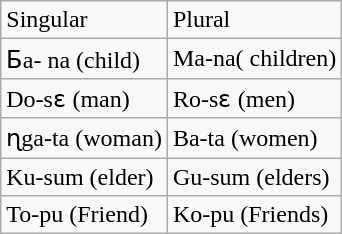<table class="wikitable">
<tr>
<td>Singular  </td>
<td>Plural</td>
</tr>
<tr>
<td>Ƃa- na (child)</td>
<td>Ma-na( children)</td>
</tr>
<tr>
<td>Do-sɛ (man)</td>
<td>Ro-sɛ (men)</td>
</tr>
<tr>
<td>ɳga-ta (woman)</td>
<td>Ba-ta (women)</td>
</tr>
<tr>
<td>Ku-sum (elder)</td>
<td>Gu-sum (elders)</td>
</tr>
<tr>
<td>To-pu (Friend)</td>
<td>Ko-pu (Friends)</td>
</tr>
</table>
